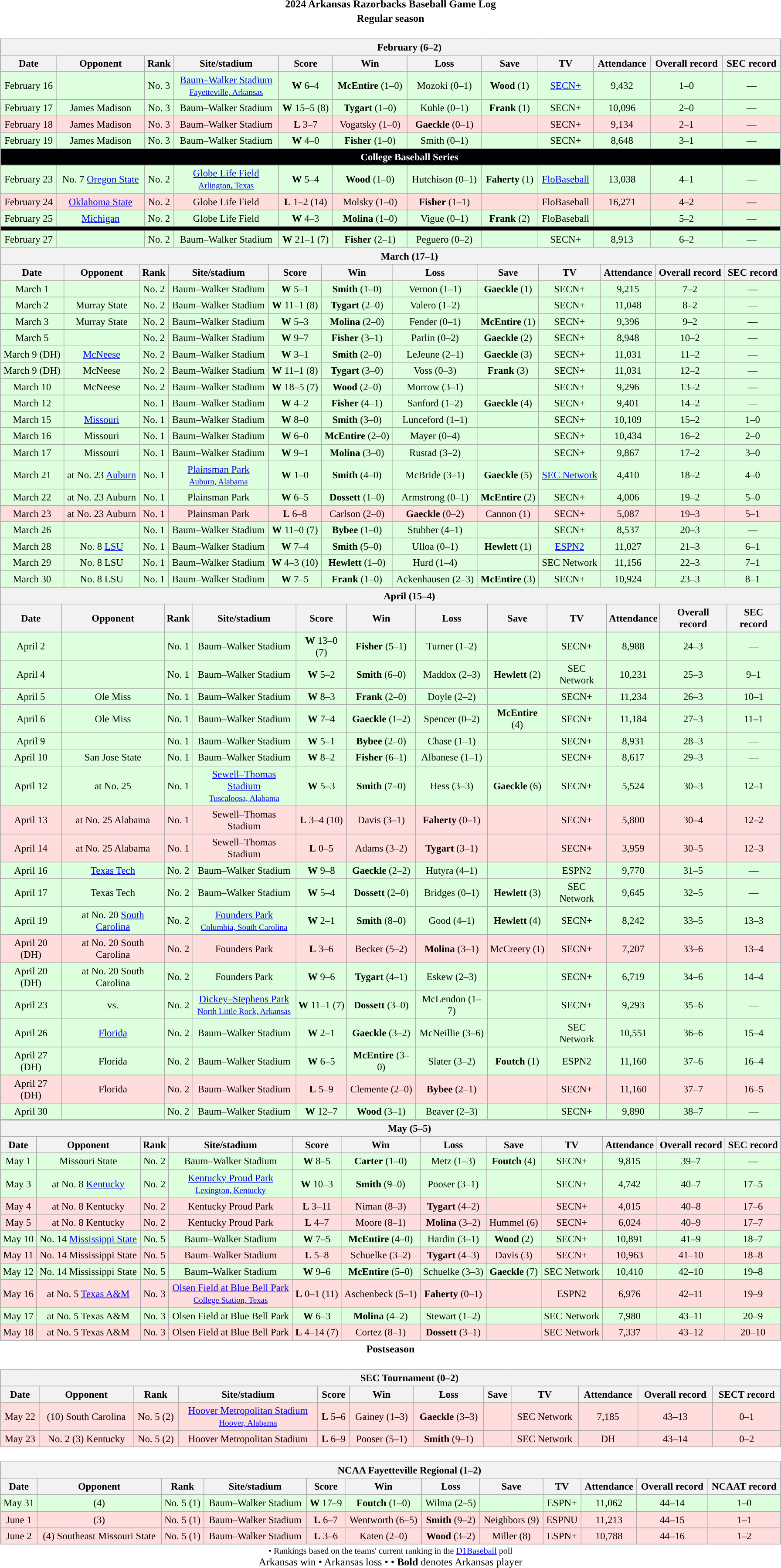<table class="toccolours" width=95% style="clear:both; margin:1.5em auto; text-align:center;">
<tr>
<th colspan=2>2024 Arkansas Razorbacks Baseball Game Log</th>
</tr>
<tr>
<th colspan=2>Regular season</th>
</tr>
<tr valign="top">
<td><br><table class="wikitable collapsible collapsed" style="margin:auto; width:100%; text-align:center; font-size:95%">
<tr>
<th colspan=12 style="padding-left:4em;">February (6–2)</th>
</tr>
<tr>
<th>Date</th>
<th>Opponent</th>
<th>Rank</th>
<th>Site/stadium</th>
<th>Score</th>
<th>Win</th>
<th>Loss</th>
<th>Save</th>
<th>TV</th>
<th>Attendance</th>
<th>Overall record</th>
<th>SEC record</th>
</tr>
<tr align="center" bgcolor="#ddffdd">
<td>February 16</td>
<td></td>
<td>No. 3</td>
<td><a href='#'>Baum–Walker Stadium</a><br><small><a href='#'>Fayetteville, Arkansas</a></small></td>
<td><strong>W</strong> 6–4</td>
<td><strong>McEntire</strong> (1–0)</td>
<td>Mozoki (0–1)</td>
<td><strong>Wood</strong> (1)</td>
<td><a href='#'>SECN+</a></td>
<td>9,432</td>
<td>1–0</td>
<td>—</td>
</tr>
<tr align="center" bgcolor="#ddffdd">
<td>February 17</td>
<td>James Madison</td>
<td>No. 3</td>
<td>Baum–Walker Stadium</td>
<td><strong>W</strong> 15–5 (8)</td>
<td><strong>Tygart</strong> (1–0)</td>
<td>Kuhle (0–1)</td>
<td><strong>Frank</strong> (1)</td>
<td>SECN+</td>
<td>10,096</td>
<td>2–0</td>
<td>—</td>
</tr>
<tr align="center" bgcolor="#ffdddd">
<td>February 18</td>
<td>James Madison</td>
<td>No. 3</td>
<td>Baum–Walker Stadium</td>
<td><strong>L</strong> 3–7</td>
<td>Vogatsky (1–0)</td>
<td><strong>Gaeckle</strong> (0–1)</td>
<td></td>
<td>SECN+</td>
<td>9,134</td>
<td>2–1</td>
<td>—</td>
</tr>
<tr align="center" bgcolor="#ddffdd">
<td>February 19</td>
<td>James Madison</td>
<td>No. 3</td>
<td>Baum–Walker Stadium</td>
<td><strong>W</strong> 4–0</td>
<td><strong>Fisher</strong> (1–0)</td>
<td>Smith (0–1)</td>
<td></td>
<td>SECN+</td>
<td>8,648</td>
<td>3–1</td>
<td>—</td>
</tr>
<tr>
<th colspan=12 style="padding-left:4em;background:#000000; color:white">College Baseball Series</th>
</tr>
<tr align="center" bgcolor="#ddffdd">
<td>February 23</td>
<td>No. 7 <a href='#'>Oregon State</a></td>
<td>No. 2</td>
<td><a href='#'>Globe Life Field</a><br><small><a href='#'>Arlington, Texas</a></small></td>
<td><strong>W</strong> 5–4</td>
<td><strong>Wood</strong> (1–0)</td>
<td>Hutchison (0–1)</td>
<td><strong>Faherty</strong> (1)</td>
<td><a href='#'>FloBaseball</a></td>
<td>13,038</td>
<td>4–1</td>
<td>—</td>
</tr>
<tr align="center" bgcolor="#ffdddd">
<td>February 24</td>
<td><a href='#'>Oklahoma State</a></td>
<td>No. 2</td>
<td>Globe Life Field</td>
<td><strong>L</strong> 1–2 (14)</td>
<td>Molsky (1–0)</td>
<td><strong>Fisher</strong> (1–1)</td>
<td></td>
<td>FloBaseball</td>
<td>16,271</td>
<td>4–2</td>
<td>—</td>
</tr>
<tr align="center" bgcolor="#ddffdd">
<td>February 25</td>
<td><a href='#'>Michigan</a></td>
<td>No. 2</td>
<td>Globe Life Field</td>
<td><strong>W</strong> 4–3</td>
<td><strong>Molina</strong> (1–0)</td>
<td>Vigue (0–1)</td>
<td><strong>Frank</strong> (2)</td>
<td>FloBaseball</td>
<td></td>
<td>5–2</td>
<td>—</td>
</tr>
<tr>
<th colspan=12 style="padding-left:4em;background:#000000; color:white"></th>
</tr>
<tr align="center" bgcolor="#ddffdd">
<td>February 27</td>
<td></td>
<td>No. 2</td>
<td>Baum–Walker Stadium</td>
<td><strong>W</strong> 21–1 (7)</td>
<td><strong>Fisher</strong> (2–1)</td>
<td>Peguero (0–2)</td>
<td></td>
<td>SECN+</td>
<td>8,913</td>
<td>6–2</td>
<td>—</td>
</tr>
</table>
<table class="wikitable collapsible collapsed" style="margin:auto; width:100%; text-align:center; font-size:95%">
<tr>
<th colspan=12 style="padding-left:4em;">March (17–1)</th>
</tr>
<tr>
<th>Date</th>
<th>Opponent</th>
<th>Rank</th>
<th>Site/stadium</th>
<th>Score</th>
<th>Win</th>
<th>Loss</th>
<th>Save</th>
<th>TV</th>
<th>Attendance</th>
<th>Overall record</th>
<th>SEC record</th>
</tr>
<tr align="center" bgcolor="#ddffdd">
<td>March 1</td>
<td></td>
<td>No. 2</td>
<td>Baum–Walker Stadium</td>
<td><strong>W</strong> 5–1</td>
<td><strong>Smith</strong> (1–0)</td>
<td>Vernon (1–1)</td>
<td><strong>Gaeckle</strong> (1)</td>
<td>SECN+</td>
<td>9,215</td>
<td>7–2</td>
<td>—</td>
</tr>
<tr align="center" bgcolor="#ddffdd">
<td>March 2</td>
<td>Murray State</td>
<td>No. 2</td>
<td>Baum–Walker Stadium</td>
<td><strong>W</strong> 11–1 (8)</td>
<td><strong>Tygart</strong> (2–0)</td>
<td>Valero (1–2)</td>
<td></td>
<td>SECN+</td>
<td>11,048</td>
<td>8–2</td>
<td>—</td>
</tr>
<tr align="center" bgcolor="#ddffdd">
<td>March 3</td>
<td>Murray State</td>
<td>No. 2</td>
<td>Baum–Walker Stadium</td>
<td><strong>W</strong> 5–3</td>
<td><strong>Molina</strong> (2–0)</td>
<td>Fender (0–1)</td>
<td><strong>McEntire</strong> (1)</td>
<td>SECN+</td>
<td>9,396</td>
<td>9–2</td>
<td>—</td>
</tr>
<tr align="center" bgcolor="#ddffdd">
<td>March 5</td>
<td></td>
<td>No. 2</td>
<td>Baum–Walker Stadium</td>
<td><strong>W</strong> 9–7</td>
<td><strong>Fisher</strong> (3–1)</td>
<td>Parlin (0–2)</td>
<td><strong>Gaeckle</strong> (2)</td>
<td>SECN+</td>
<td>8,948</td>
<td>10–2</td>
<td>—</td>
</tr>
<tr align="center" bgcolor="#ddffdd">
<td>March 9 (DH)</td>
<td><a href='#'>McNeese</a></td>
<td>No. 2</td>
<td>Baum–Walker Stadium</td>
<td><strong>W</strong> 3–1</td>
<td><strong>Smith</strong> (2–0)</td>
<td>LeJeune (2–1)</td>
<td><strong>Gaeckle</strong> (3)</td>
<td>SECN+</td>
<td>11,031</td>
<td>11–2</td>
<td>—</td>
</tr>
<tr align="center" bgcolor="#ddffdd">
<td>March 9 (DH)</td>
<td>McNeese</td>
<td>No. 2</td>
<td>Baum–Walker Stadium</td>
<td><strong>W</strong> 11–1 (8)</td>
<td><strong>Tygart</strong> (3–0)</td>
<td>Voss (0–3)</td>
<td><strong>Frank</strong> (3)</td>
<td>SECN+</td>
<td>11,031</td>
<td>12–2</td>
<td>—</td>
</tr>
<tr align="center" bgcolor="#ddffdd">
<td>March 10</td>
<td>McNeese</td>
<td>No. 2</td>
<td>Baum–Walker Stadium</td>
<td><strong>W</strong> 18–5 (7)</td>
<td><strong>Wood</strong> (2–0)</td>
<td>Morrow (3–1)</td>
<td></td>
<td>SECN+</td>
<td>9,296</td>
<td>13–2</td>
<td>—</td>
</tr>
<tr align="center" bgcolor="#ddffdd">
<td>March 12</td>
<td></td>
<td>No. 1</td>
<td>Baum–Walker Stadium</td>
<td><strong>W</strong> 4–2</td>
<td><strong>Fisher</strong> (4–1)</td>
<td>Sanford (1–2)</td>
<td><strong>Gaeckle</strong> (4)</td>
<td>SECN+</td>
<td>9,401</td>
<td>14–2</td>
<td>—</td>
</tr>
<tr align="center" bgcolor="#ddffdd">
<td>March 15</td>
<td><a href='#'>Missouri</a></td>
<td>No. 1</td>
<td>Baum–Walker Stadium</td>
<td><strong>W</strong> 8–0</td>
<td><strong>Smith</strong> (3–0)</td>
<td>Lunceford (1–1)</td>
<td></td>
<td>SECN+</td>
<td>10,109</td>
<td>15–2</td>
<td>1–0</td>
</tr>
<tr align="center" bgcolor="#ddffdd">
<td>March 16</td>
<td>Missouri</td>
<td>No. 1</td>
<td>Baum–Walker Stadium</td>
<td><strong>W</strong> 6–0</td>
<td><strong>McEntire</strong> (2–0)</td>
<td>Mayer (0–4)</td>
<td></td>
<td>SECN+</td>
<td>10,434</td>
<td>16–2</td>
<td>2–0</td>
</tr>
<tr align="center" bgcolor="#ddffdd">
<td>March 17</td>
<td>Missouri</td>
<td>No. 1</td>
<td>Baum–Walker Stadium</td>
<td><strong>W</strong> 9–1</td>
<td><strong>Molina</strong> (3–0)</td>
<td>Rustad (3–2)</td>
<td></td>
<td>SECN+</td>
<td>9,867</td>
<td>17–2</td>
<td>3–0</td>
</tr>
<tr align="center" bgcolor="#ddffdd">
<td>March 21</td>
<td>at No. 23 <a href='#'>Auburn</a></td>
<td>No. 1</td>
<td><a href='#'>Plainsman Park</a><br><small><a href='#'>Auburn, Alabama</a></small></td>
<td><strong>W</strong> 1–0</td>
<td><strong>Smith</strong> (4–0)</td>
<td>McBride (3–1)</td>
<td><strong>Gaeckle</strong> (5)</td>
<td><a href='#'>SEC Network</a></td>
<td>4,410</td>
<td>18–2</td>
<td>4–0</td>
</tr>
<tr align="center" bgcolor="#ddffdd">
<td>March 22</td>
<td>at No. 23 Auburn</td>
<td>No. 1</td>
<td>Plainsman Park</td>
<td><strong>W</strong> 6–5</td>
<td><strong>Dossett</strong> (1–0)</td>
<td>Armstrong (0–1)</td>
<td><strong>McEntire</strong> (2)</td>
<td>SECN+</td>
<td>4,006</td>
<td>19–2</td>
<td>5–0</td>
</tr>
<tr align="center" bgcolor="#ffdddd">
<td>March 23</td>
<td>at No. 23 Auburn</td>
<td>No. 1</td>
<td>Plainsman Park</td>
<td><strong>L</strong> 6–8</td>
<td>Carlson (2–0)</td>
<td><strong>Gaeckle</strong> (0–2)</td>
<td>Cannon (1)</td>
<td>SECN+</td>
<td>5,087</td>
<td>19–3</td>
<td>5–1</td>
</tr>
<tr align="center" bgcolor="#ddffdd">
<td>March 26</td>
<td></td>
<td>No. 1</td>
<td>Baum–Walker Stadium</td>
<td><strong>W</strong> 11–0 (7)</td>
<td><strong>Bybee</strong> (1–0)</td>
<td>Stubber (4–1)</td>
<td></td>
<td>SECN+</td>
<td>8,537</td>
<td>20–3</td>
<td>—</td>
</tr>
<tr align="center" bgcolor="#ddffdd">
<td>March 28</td>
<td>No. 8 <a href='#'>LSU</a></td>
<td>No. 1</td>
<td>Baum–Walker Stadium</td>
<td><strong>W</strong> 7–4</td>
<td><strong>Smith</strong> (5–0)</td>
<td>Ulloa (0–1)</td>
<td><strong>Hewlett</strong> (1)</td>
<td><a href='#'>ESPN2</a></td>
<td>11,027</td>
<td>21–3</td>
<td>6–1</td>
</tr>
<tr align="center" bgcolor="#ddffdd">
<td>March 29</td>
<td>No. 8 LSU</td>
<td>No. 1</td>
<td>Baum–Walker Stadium</td>
<td><strong>W</strong> 4–3 (10)</td>
<td><strong>Hewlett</strong> (1–0)</td>
<td>Hurd (1–4)</td>
<td></td>
<td>SEC Network</td>
<td>11,156</td>
<td>22–3</td>
<td>7–1</td>
</tr>
<tr align="center" bgcolor="#ddffdd">
<td>March 30</td>
<td>No. 8 LSU</td>
<td>No. 1</td>
<td>Baum–Walker Stadium</td>
<td><strong>W</strong> 7–5</td>
<td><strong>Frank</strong> (1–0)</td>
<td>Ackenhausen (2–3)</td>
<td><strong>McEntire</strong> (3)</td>
<td>SECN+</td>
<td>10,924</td>
<td>23–3</td>
<td>8–1</td>
</tr>
</table>
<table class="wikitable collapsible collapsed" style="margin:auto; width:100%; text-align:center; font-size:95%">
<tr>
<th colspan=12 style="padding-left:4em;">April (15–4)</th>
</tr>
<tr>
<th>Date</th>
<th>Opponent</th>
<th>Rank</th>
<th>Site/stadium</th>
<th>Score</th>
<th>Win</th>
<th>Loss</th>
<th>Save</th>
<th>TV</th>
<th>Attendance</th>
<th>Overall record</th>
<th>SEC record</th>
</tr>
<tr align="center" bgcolor="#ddffdd">
<td>April 2</td>
<td></td>
<td>No. 1</td>
<td>Baum–Walker Stadium</td>
<td><strong>W</strong> 13–0 (7)</td>
<td><strong>Fisher</strong> (5–1)</td>
<td>Turner (1–2)</td>
<td></td>
<td>SECN+</td>
<td>8,988</td>
<td>24–3</td>
<td>—</td>
</tr>
<tr align="center" bgcolor="#ddffdd">
<td>April 4</td>
<td></td>
<td>No. 1</td>
<td>Baum–Walker Stadium</td>
<td><strong>W</strong> 5–2</td>
<td><strong>Smith</strong> (6–0)</td>
<td>Maddox (2–3)</td>
<td><strong>Hewlett</strong> (2)</td>
<td>SEC Network</td>
<td>10,231</td>
<td>25–3</td>
<td>9–1</td>
</tr>
<tr align="center" bgcolor="#ddffdd">
<td>April 5</td>
<td>Ole Miss</td>
<td>No. 1</td>
<td>Baum–Walker Stadium</td>
<td><strong>W</strong> 8–3</td>
<td><strong>Frank</strong> (2–0)</td>
<td>Doyle (2–2)</td>
<td></td>
<td>SECN+</td>
<td>11,234</td>
<td>26–3</td>
<td>10–1</td>
</tr>
<tr align="center" bgcolor="#ddffdd">
<td>April 6</td>
<td>Ole Miss</td>
<td>No. 1</td>
<td>Baum–Walker Stadium</td>
<td><strong>W</strong> 7–4</td>
<td><strong>Gaeckle</strong> (1–2)</td>
<td>Spencer (0–2)</td>
<td><strong>McEntire</strong> (4)</td>
<td>SECN+</td>
<td>11,184</td>
<td>27–3</td>
<td>11–1</td>
</tr>
<tr align="center" bgcolor="#ddffdd">
<td>April 9</td>
<td></td>
<td>No. 1</td>
<td>Baum–Walker Stadium</td>
<td><strong>W</strong> 5–1</td>
<td><strong>Bybee</strong> (2–0)</td>
<td>Chase (1–1)</td>
<td></td>
<td>SECN+</td>
<td>8,931</td>
<td>28–3</td>
<td>—</td>
</tr>
<tr align="center" bgcolor="#ddffdd">
<td>April 10</td>
<td>San Jose State</td>
<td>No. 1</td>
<td>Baum–Walker Stadium</td>
<td><strong>W</strong> 8–2</td>
<td><strong>Fisher</strong> (6–1)</td>
<td>Albanese (1–1)</td>
<td></td>
<td>SECN+</td>
<td>8,617</td>
<td>29–3</td>
<td>—</td>
</tr>
<tr align="center" bgcolor="#ddffdd">
<td>April 12</td>
<td>at No. 25 </td>
<td>No. 1</td>
<td><a href='#'>Sewell–Thomas Stadium</a><br><small><a href='#'>Tuscaloosa, Alabama</a></small></td>
<td><strong>W</strong> 5–3</td>
<td><strong>Smith</strong> (7–0)</td>
<td>Hess (3–3)</td>
<td><strong>Gaeckle</strong> (6)</td>
<td>SECN+</td>
<td>5,524</td>
<td>30–3</td>
<td>12–1</td>
</tr>
<tr align="center" bgcolor="#ffdddd">
<td>April 13</td>
<td>at No. 25 Alabama</td>
<td>No. 1</td>
<td>Sewell–Thomas Stadium</td>
<td><strong>L</strong> 3–4 (10)</td>
<td>Davis (3–1)</td>
<td><strong>Faherty</strong> (0–1)</td>
<td></td>
<td>SECN+</td>
<td>5,800</td>
<td>30–4</td>
<td>12–2</td>
</tr>
<tr align="center" bgcolor="#ffdddd">
<td>April 14</td>
<td>at No. 25 Alabama</td>
<td>No. 1</td>
<td>Sewell–Thomas Stadium</td>
<td><strong>L</strong> 0–5</td>
<td>Adams (3–2)</td>
<td><strong>Tygart</strong> (3–1)</td>
<td></td>
<td>SECN+</td>
<td>3,959</td>
<td>30–5</td>
<td>12–3</td>
</tr>
<tr align="center" bgcolor="#ddffdd">
<td>April 16</td>
<td><a href='#'>Texas Tech</a></td>
<td>No. 2</td>
<td>Baum–Walker Stadium</td>
<td><strong>W</strong> 9–8</td>
<td><strong>Gaeckle</strong> (2–2)</td>
<td>Hutyra (4–1)</td>
<td></td>
<td>ESPN2</td>
<td>9,770</td>
<td>31–5</td>
<td>—</td>
</tr>
<tr align="center" bgcolor="#ddffdd">
<td>April 17</td>
<td>Texas Tech</td>
<td>No. 2</td>
<td>Baum–Walker Stadium</td>
<td><strong>W</strong> 5–4</td>
<td><strong>Dossett</strong> (2–0)</td>
<td>Bridges (0–1)</td>
<td><strong>Hewlett</strong> (3)</td>
<td>SEC Network</td>
<td>9,645</td>
<td>32–5</td>
<td>—</td>
</tr>
<tr align="center" bgcolor="#ddffdd">
<td>April 19</td>
<td>at No. 20 <a href='#'>South Carolina</a></td>
<td>No. 2</td>
<td><a href='#'>Founders Park</a><br><small><a href='#'>Columbia, South Carolina</a></small></td>
<td><strong>W</strong> 2–1</td>
<td><strong>Smith</strong> (8–0)</td>
<td>Good (4–1)</td>
<td><strong>Hewlett</strong> (4)</td>
<td>SECN+</td>
<td>8,242</td>
<td>33–5</td>
<td>13–3</td>
</tr>
<tr align="center" bgcolor="#ffdddd">
<td>April 20 (DH)</td>
<td>at No. 20 South Carolina</td>
<td>No. 2</td>
<td>Founders Park</td>
<td><strong>L</strong> 3–6</td>
<td>Becker (5–2)</td>
<td><strong>Molina</strong> (3–1)</td>
<td>McCreery (1)</td>
<td>SECN+</td>
<td>7,207</td>
<td>33–6</td>
<td>13–4</td>
</tr>
<tr align="center" bgcolor="#ddffdd">
<td>April 20 (DH)</td>
<td>at No. 20 South Carolina</td>
<td>No. 2</td>
<td>Founders Park</td>
<td><strong>W</strong> 9–6</td>
<td><strong>Tygart</strong> (4–1)</td>
<td>Eskew (2–3)</td>
<td></td>
<td>SECN+</td>
<td>6,719</td>
<td>34–6</td>
<td>14–4</td>
</tr>
<tr align="center" bgcolor="#ddffdd">
<td>April 23</td>
<td>vs. </td>
<td>No. 2</td>
<td><a href='#'>Dickey–Stephens Park</a><br><small><a href='#'>North Little Rock, Arkansas</a></small></td>
<td><strong>W</strong> 11–1 (7)</td>
<td><strong>Dossett</strong> (3–0)</td>
<td>McLendon (1–7)</td>
<td></td>
<td>SECN+</td>
<td>9,293</td>
<td>35–6</td>
<td>—</td>
</tr>
<tr align="center" bgcolor="#ddffdd">
<td>April 26</td>
<td><a href='#'>Florida</a></td>
<td>No. 2</td>
<td>Baum–Walker Stadium</td>
<td><strong>W</strong> 2–1</td>
<td><strong>Gaeckle</strong> (3–2)</td>
<td>McNeillie (3–6)</td>
<td></td>
<td>SEC Network</td>
<td>10,551</td>
<td>36–6</td>
<td>15–4</td>
</tr>
<tr align="center" bgcolor="#ddffdd">
<td>April 27 (DH)</td>
<td>Florida</td>
<td>No. 2</td>
<td>Baum–Walker Stadium</td>
<td><strong>W</strong> 6–5</td>
<td><strong>McEntire</strong> (3–0)</td>
<td>Slater (3–2)</td>
<td><strong>Foutch</strong> (1)</td>
<td>ESPN2</td>
<td>11,160</td>
<td>37–6</td>
<td>16–4</td>
</tr>
<tr align="center" bgcolor="#ffdddd">
<td>April 27 (DH)</td>
<td>Florida</td>
<td>No. 2</td>
<td>Baum–Walker Stadium</td>
<td><strong>L</strong> 5–9</td>
<td>Clemente (2–0)</td>
<td><strong>Bybee</strong> (2–1)</td>
<td></td>
<td>SECN+</td>
<td>11,160</td>
<td>37–7</td>
<td>16–5</td>
</tr>
<tr align="center" bgcolor="#ddffdd">
<td>April 30</td>
<td></td>
<td>No. 2</td>
<td>Baum–Walker Stadium</td>
<td><strong>W</strong> 12–7</td>
<td><strong>Wood</strong> (3–1)</td>
<td>Beaver (2–3)</td>
<td></td>
<td>SECN+</td>
<td>9,890</td>
<td>38–7</td>
<td>—</td>
</tr>
</table>
<table class="wikitable collapsible collapsed" style="margin:auto; width:100%; text-align:center; font-size:95%">
<tr>
<th colspan=12 style="padding-left:4em;">May (5–5)</th>
</tr>
<tr>
<th>Date</th>
<th>Opponent</th>
<th>Rank</th>
<th>Site/stadium</th>
<th>Score</th>
<th>Win</th>
<th>Loss</th>
<th>Save</th>
<th>TV</th>
<th>Attendance</th>
<th>Overall record</th>
<th>SEC record</th>
</tr>
<tr align="center" bgcolor="#ddffdd">
<td>May 1</td>
<td>Missouri State</td>
<td>No. 2</td>
<td>Baum–Walker Stadium</td>
<td><strong>W</strong> 8–5</td>
<td><strong>Carter</strong> (1–0)</td>
<td>Metz (1–3)</td>
<td><strong>Foutch</strong> (4)</td>
<td>SECN+</td>
<td>9,815</td>
<td>39–7</td>
<td>—</td>
</tr>
<tr align="center" bgcolor="#ddffdd">
<td>May 3</td>
<td>at No. 8 <a href='#'>Kentucky</a></td>
<td>No. 2</td>
<td><a href='#'>Kentucky Proud Park</a><br><small><a href='#'>Lexington, Kentucky</a></small></td>
<td><strong>W</strong> 10–3</td>
<td><strong>Smith</strong> (9–0)</td>
<td>Pooser (3–1)</td>
<td></td>
<td>SECN+</td>
<td>4,742</td>
<td>40–7</td>
<td>17–5</td>
</tr>
<tr align="center" bgcolor="#ffdddd">
<td>May 4</td>
<td>at No. 8 Kentucky</td>
<td>No. 2</td>
<td>Kentucky Proud Park</td>
<td><strong>L</strong> 3–11</td>
<td>Niman (8–3)</td>
<td><strong>Tygart</strong> (4–2)</td>
<td></td>
<td>SECN+</td>
<td>4,015</td>
<td>40–8</td>
<td>17–6</td>
</tr>
<tr align="center" bgcolor="#ffdddd">
<td>May 5</td>
<td>at No. 8 Kentucky</td>
<td>No. 2</td>
<td>Kentucky Proud Park</td>
<td><strong>L</strong> 4–7</td>
<td>Moore (8–1)</td>
<td><strong>Molina</strong> (3–2)</td>
<td>Hummel (6)</td>
<td>SECN+</td>
<td>6,024</td>
<td>40–9</td>
<td>17–7</td>
</tr>
<tr align="center" bgcolor="#ddffdd">
<td>May 10</td>
<td>No. 14 <a href='#'>Mississippi State</a></td>
<td>No. 5</td>
<td>Baum–Walker Stadium</td>
<td><strong>W</strong> 7–5</td>
<td><strong>McEntire</strong> (4–0)</td>
<td>Hardin (3–1)</td>
<td><strong>Wood</strong> (2)</td>
<td>SECN+</td>
<td>10,891</td>
<td>41–9</td>
<td>18–7</td>
</tr>
<tr align="center" bgcolor="#ffdddd">
<td>May 11</td>
<td>No. 14 Mississippi State</td>
<td>No. 5</td>
<td>Baum–Walker Stadium</td>
<td><strong>L</strong> 5–8</td>
<td>Schuelke (3–2)</td>
<td><strong>Tygart</strong> (4–3)</td>
<td>Davis (3)</td>
<td>SECN+</td>
<td>10,963</td>
<td>41–10</td>
<td>18–8</td>
</tr>
<tr align="center" bgcolor="#ddffdd">
<td>May 12</td>
<td>No. 14 Mississippi State</td>
<td>No. 5</td>
<td>Baum–Walker Stadium</td>
<td><strong>W</strong> 9–6</td>
<td><strong>McEntire</strong> (5–0)</td>
<td>Schuelke (3–3)</td>
<td><strong>Gaeckle</strong> (7)</td>
<td>SEC Network</td>
<td>10,410</td>
<td>42–10</td>
<td>19–8</td>
</tr>
<tr align="center" bgcolor="#ffdddd">
<td>May 16</td>
<td>at No. 5 <a href='#'>Texas A&M</a></td>
<td>No. 3</td>
<td><a href='#'>Olsen Field at Blue Bell Park</a><br><small><a href='#'>College Station, Texas</a></small></td>
<td><strong>L</strong> 0–1 (11)</td>
<td>Aschenbeck (5–1)</td>
<td><strong>Faherty</strong> (0–1)</td>
<td></td>
<td>ESPN2</td>
<td>6,976</td>
<td>42–11</td>
<td>19–9</td>
</tr>
<tr align="center" bgcolor="#ddffdd">
<td>May 17</td>
<td>at No. 5 Texas A&M</td>
<td>No. 3</td>
<td>Olsen Field at Blue Bell Park</td>
<td><strong>W</strong> 6–3</td>
<td><strong>Molina</strong> (4–2)</td>
<td>Stewart (1–2)</td>
<td></td>
<td>SEC Network</td>
<td>7,980</td>
<td>43–11</td>
<td>20–9</td>
</tr>
<tr align="center" bgcolor="#ffdddd">
<td>May 18</td>
<td>at No. 5 Texas A&M</td>
<td>No. 3</td>
<td>Olsen Field at Blue Bell Park</td>
<td><strong>L</strong> 4–14 (7)</td>
<td>Cortez (8–1)</td>
<td><strong>Dossett</strong> (3–1)</td>
<td></td>
<td>SEC Network</td>
<td>7,337</td>
<td>43–12</td>
<td>20–10</td>
</tr>
</table>
</td>
</tr>
<tr>
<th colspan=2>Postseason</th>
</tr>
<tr valign="top">
<td><br><table class="wikitable collapsible collapsed" style="margin:auto; width:100%; text-align:center; font-size:95%">
<tr>
<th colspan=12 style="padding-left:4em;">SEC Tournament (0–2)</th>
</tr>
<tr>
<th>Date</th>
<th>Opponent</th>
<th>Rank</th>
<th>Site/stadium</th>
<th>Score</th>
<th>Win</th>
<th>Loss</th>
<th>Save</th>
<th>TV</th>
<th>Attendance</th>
<th>Overall record</th>
<th>SECT record</th>
</tr>
<tr align="center" bgcolor="#ffdddd">
<td>May 22</td>
<td>(10) South Carolina</td>
<td>No. 5 (2)</td>
<td><a href='#'>Hoover Metropolitan Stadium</a><br><small><a href='#'>Hoover, Alabama</a></small></td>
<td><strong>L</strong> 5–6</td>
<td>Gainey (1–3)</td>
<td><strong>Gaeckle</strong> (3–3)</td>
<td></td>
<td>SEC Network</td>
<td>7,185</td>
<td>43–13</td>
<td>0–1</td>
</tr>
<tr align="center" bgcolor="#ffdddd">
<td>May 23</td>
<td>No. 2 (3) Kentucky</td>
<td>No. 5 (2)</td>
<td>Hoover Metropolitan Stadium</td>
<td><strong>L</strong> 6–9</td>
<td>Pooser (5–1)</td>
<td><strong>Smith</strong> (9–1)</td>
<td></td>
<td>SEC Network</td>
<td>DH</td>
<td>43–14</td>
<td>0–2</td>
</tr>
</table>
</td>
</tr>
<tr>
<td><br><table class="wikitable collapsible collapsed" style="margin:auto; width:100%; text-align:center; font-size:95%">
<tr>
<th colspan=12 style="padding-left:4em;">NCAA Fayetteville Regional (1–2)</th>
</tr>
<tr>
<th>Date</th>
<th>Opponent</th>
<th>Rank</th>
<th>Site/stadium</th>
<th>Score</th>
<th>Win</th>
<th>Loss</th>
<th>Save</th>
<th>TV</th>
<th>Attendance</th>
<th>Overall record</th>
<th>NCAAT record</th>
</tr>
<tr align="center" bgcolor="#ddffdd">
<td>May 31</td>
<td>(4) </td>
<td>No. 5 (1)</td>
<td>Baum–Walker Stadium</td>
<td><strong>W</strong> 17–9</td>
<td><strong>Foutch</strong> (1–0)</td>
<td>Wilma (2–5)</td>
<td></td>
<td>ESPN+</td>
<td>11,062</td>
<td>44–14</td>
<td>1–0</td>
</tr>
<tr align="center" bgcolor="#ffdddd">
<td>June 1</td>
<td>(3) </td>
<td>No. 5 (1)</td>
<td>Baum–Walker Stadium</td>
<td><strong>L</strong> 6–7</td>
<td>Wentworth (6–5)</td>
<td><strong>Smith</strong> (9–2)</td>
<td>Neighbors (9)</td>
<td>ESPNU</td>
<td>11,213</td>
<td>44–15</td>
<td>1–1</td>
</tr>
<tr align="center" bgcolor="#ffdddd">
<td>June 2</td>
<td>(4) Southeast Missouri State</td>
<td>No. 5 (1)</td>
<td>Baum–Walker Stadium</td>
<td><strong>L</strong> 3–6</td>
<td>Katen (2–0)</td>
<td><strong>Wood</strong> (3–2)</td>
<td>Miller (8)</td>
<td>ESPN+</td>
<td>10,788</td>
<td>44–16</td>
<td>1–2</td>
</tr>
</table>
<small> • Rankings based on the teams' current ranking in the <a href='#'>D1Baseball</a> poll</small><br> Arkansas win •  Arkansas loss •  • <strong>Bold</strong> denotes Arkansas player</td>
</tr>
</table>
